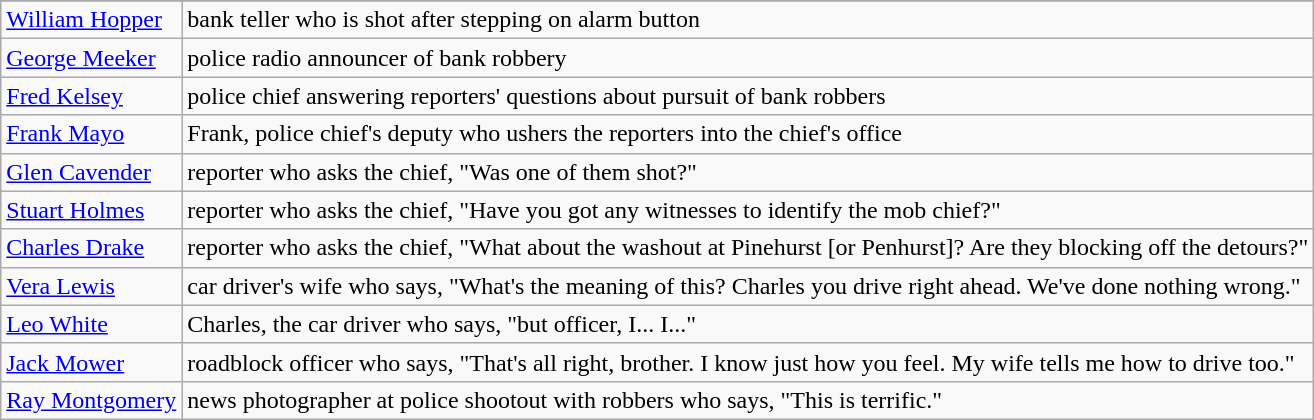<table class=wikitable>
<tr>
</tr>
<tr>
<td><a href='#'>William Hopper</a></td>
<td>bank teller who is shot after stepping on alarm button</td>
</tr>
<tr>
<td><a href='#'>George Meeker</a></td>
<td>police radio announcer of bank robbery</td>
</tr>
<tr>
<td><a href='#'>Fred Kelsey</a></td>
<td>police chief answering reporters' questions about pursuit of bank robbers</td>
</tr>
<tr>
<td><a href='#'>Frank Mayo</a></td>
<td>Frank, police chief's deputy who ushers the reporters into the chief's office</td>
</tr>
<tr>
<td><a href='#'>Glen Cavender</a></td>
<td>reporter who asks the chief, "Was one of them shot?"</td>
</tr>
<tr>
<td><a href='#'>Stuart Holmes</a></td>
<td>reporter who asks the chief, "Have you got any witnesses to identify the mob chief?"</td>
</tr>
<tr>
<td><a href='#'>Charles Drake</a></td>
<td>reporter who asks the chief, "What about the washout at Pinehurst [or Penhurst]? Are they blocking off the detours?"</td>
</tr>
<tr>
<td><a href='#'>Vera Lewis</a></td>
<td>car driver's wife who says, "What's the meaning of this? Charles you drive right ahead. We've done nothing wrong."</td>
</tr>
<tr>
<td><a href='#'>Leo White</a></td>
<td>Charles, the car driver who says, "but officer, I... I..."</td>
</tr>
<tr>
<td><a href='#'>Jack Mower</a></td>
<td>roadblock officer who says, "That's all right, brother. I know just how you feel. My wife tells me how to drive too."</td>
</tr>
<tr>
<td><a href='#'>Ray Montgomery</a></td>
<td>news photographer at police shootout with robbers who says, "This is terrific."</td>
</tr>
</table>
